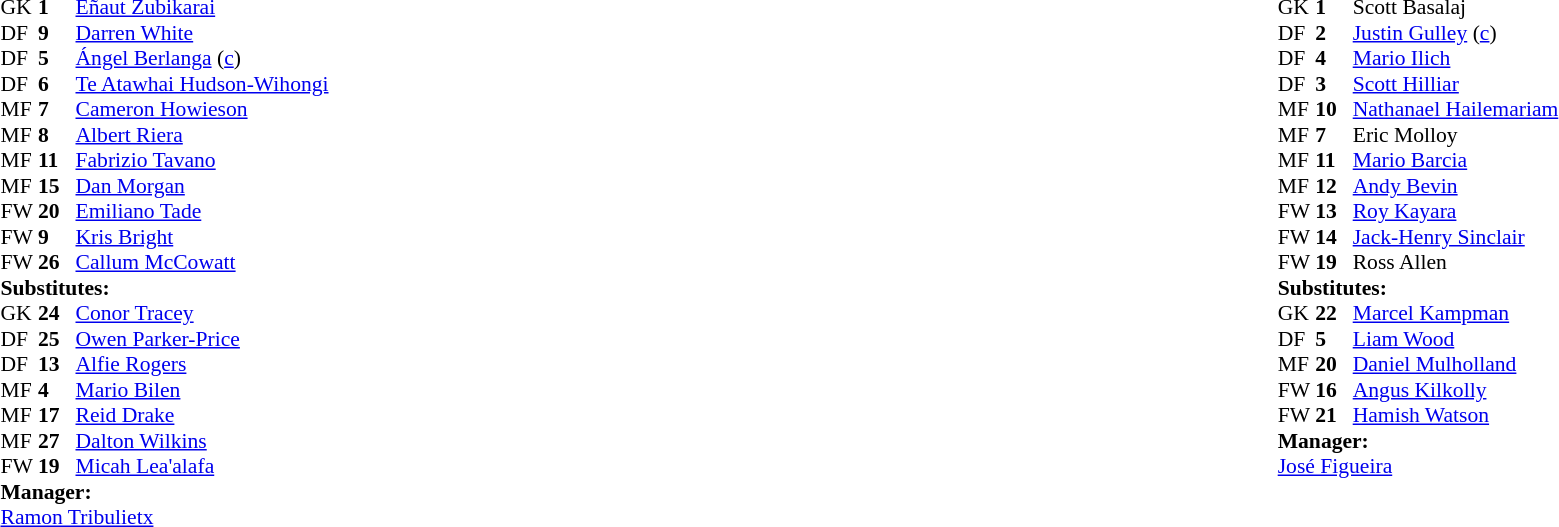<table width="100%">
<tr>
<td valign="top" width="40%"><br><table style="font-size: 90%" cellspacing="0" cellpadding="0">
<tr>
<td colspan="4"></td>
</tr>
<tr>
<th width=25></th>
<th width=25></th>
</tr>
<tr>
<td>GK</td>
<td><strong>1</strong></td>
<td><a href='#'>Eñaut Zubikarai</a></td>
<td></td>
</tr>
<tr>
<td>DF</td>
<td><strong>9</strong></td>
<td><a href='#'>Darren White</a></td>
<td></td>
</tr>
<tr>
<td>DF</td>
<td><strong>5</strong></td>
<td><a href='#'>Ángel Berlanga</a> (<a href='#'>c</a>)</td>
</tr>
<tr>
<td>DF</td>
<td><strong>6</strong></td>
<td><a href='#'>Te Atawhai Hudson-Wihongi</a></td>
</tr>
<tr>
<td>MF</td>
<td><strong>7</strong></td>
<td><a href='#'>Cameron Howieson</a></td>
<td></td>
<td></td>
</tr>
<tr>
<td>MF</td>
<td><strong>8</strong></td>
<td><a href='#'>Albert Riera</a></td>
</tr>
<tr>
<td>MF</td>
<td><strong>11</strong></td>
<td><a href='#'>Fabrizio Tavano</a></td>
<td></td>
<td></td>
</tr>
<tr>
<td>MF</td>
<td><strong>15</strong></td>
<td><a href='#'>Dan Morgan</a></td>
</tr>
<tr>
<td>FW</td>
<td><strong>20</strong></td>
<td><a href='#'>Emiliano Tade</a></td>
<td></td>
</tr>
<tr>
<td>FW</td>
<td><strong>9</strong></td>
<td><a href='#'>Kris Bright</a></td>
<td></td>
<td></td>
</tr>
<tr>
<td>FW</td>
<td><strong>26</strong></td>
<td><a href='#'>Callum McCowatt</a></td>
</tr>
<tr>
<td colspan=3><strong>Substitutes:</strong></td>
</tr>
<tr>
<td>GK</td>
<td><strong>24</strong></td>
<td><a href='#'>Conor Tracey</a></td>
</tr>
<tr>
<td>DF</td>
<td><strong>25</strong></td>
<td><a href='#'>Owen Parker-Price</a></td>
<td></td>
<td></td>
</tr>
<tr>
<td>DF</td>
<td><strong>13</strong></td>
<td><a href='#'>Alfie Rogers</a></td>
</tr>
<tr>
<td>MF</td>
<td><strong>4</strong></td>
<td><a href='#'>Mario Bilen</a></td>
<td></td>
<td></td>
</tr>
<tr>
<td>MF</td>
<td><strong>17</strong></td>
<td><a href='#'>Reid Drake</a></td>
<td></td>
<td></td>
</tr>
<tr>
<td>MF</td>
<td><strong>27</strong></td>
<td><a href='#'>Dalton Wilkins</a></td>
<td></td>
<td></td>
</tr>
<tr>
<td>FW</td>
<td><strong>19</strong></td>
<td><a href='#'>Micah Lea'alafa</a></td>
<td></td>
<td></td>
</tr>
<tr>
<td colspan=3><strong>Manager:</strong></td>
</tr>
<tr>
<td colspan=4><a href='#'>Ramon Tribulietx</a></td>
</tr>
</table>
</td>
<td valign="top"></td>
<td valign="top" width="50%"><br><table style="font-size: 90%" cellspacing="0" cellpadding="0" align="center">
<tr>
<td colspan="4"></td>
</tr>
<tr>
<th width=25></th>
<th width=25></th>
</tr>
<tr>
<td>GK</td>
<td><strong>1</strong></td>
<td>Scott Basalaj</td>
</tr>
<tr>
<td>DF</td>
<td><strong>2</strong></td>
<td><a href='#'>Justin Gulley</a> (<a href='#'>c</a>)</td>
</tr>
<tr>
<td>DF</td>
<td><strong>4</strong></td>
<td><a href='#'>Mario Ilich</a></td>
<td></td>
<td></td>
</tr>
<tr>
<td>DF</td>
<td><strong>3</strong></td>
<td><a href='#'>Scott Hilliar</a></td>
<td></td>
</tr>
<tr>
<td>MF</td>
<td><strong>10</strong></td>
<td><a href='#'>Nathanael Hailemariam</a></td>
<td></td>
<td></td>
</tr>
<tr>
<td>MF</td>
<td><strong>7</strong></td>
<td>Eric Molloy</td>
<td></td>
</tr>
<tr>
<td>MF</td>
<td><strong>11</strong></td>
<td><a href='#'>Mario Barcia</a></td>
<td></td>
<td></td>
</tr>
<tr>
<td>MF</td>
<td><strong>12</strong></td>
<td><a href='#'>Andy Bevin</a></td>
</tr>
<tr>
<td>FW</td>
<td><strong>13</strong></td>
<td><a href='#'>Roy Kayara</a></td>
<td></td>
<td></td>
</tr>
<tr>
<td>FW</td>
<td><strong>14</strong></td>
<td><a href='#'>Jack-Henry Sinclair</a></td>
<td></td>
<td></td>
</tr>
<tr>
<td>FW</td>
<td><strong>19</strong></td>
<td>Ross Allen</td>
<td></td>
</tr>
<tr>
<td colspan=3><strong>Substitutes:</strong></td>
</tr>
<tr>
<td>GK</td>
<td><strong>22</strong></td>
<td><a href='#'>Marcel Kampman</a></td>
</tr>
<tr>
<td>DF</td>
<td><strong>5</strong></td>
<td><a href='#'>Liam Wood</a></td>
<td></td>
<td></td>
</tr>
<tr>
<td>MF</td>
<td><strong>20</strong></td>
<td><a href='#'>Daniel Mulholland</a></td>
<td></td>
<td></td>
</tr>
<tr>
<td>FW</td>
<td><strong>16</strong></td>
<td><a href='#'>Angus Kilkolly</a></td>
<td></td>
<td></td>
</tr>
<tr>
<td>FW</td>
<td><strong>21</strong></td>
<td><a href='#'>Hamish Watson</a></td>
<td></td>
<td></td>
</tr>
<tr>
<td colspan=3><strong>Manager:</strong></td>
</tr>
<tr>
<td colspan=4><a href='#'>José Figueira</a></td>
</tr>
</table>
</td>
</tr>
</table>
